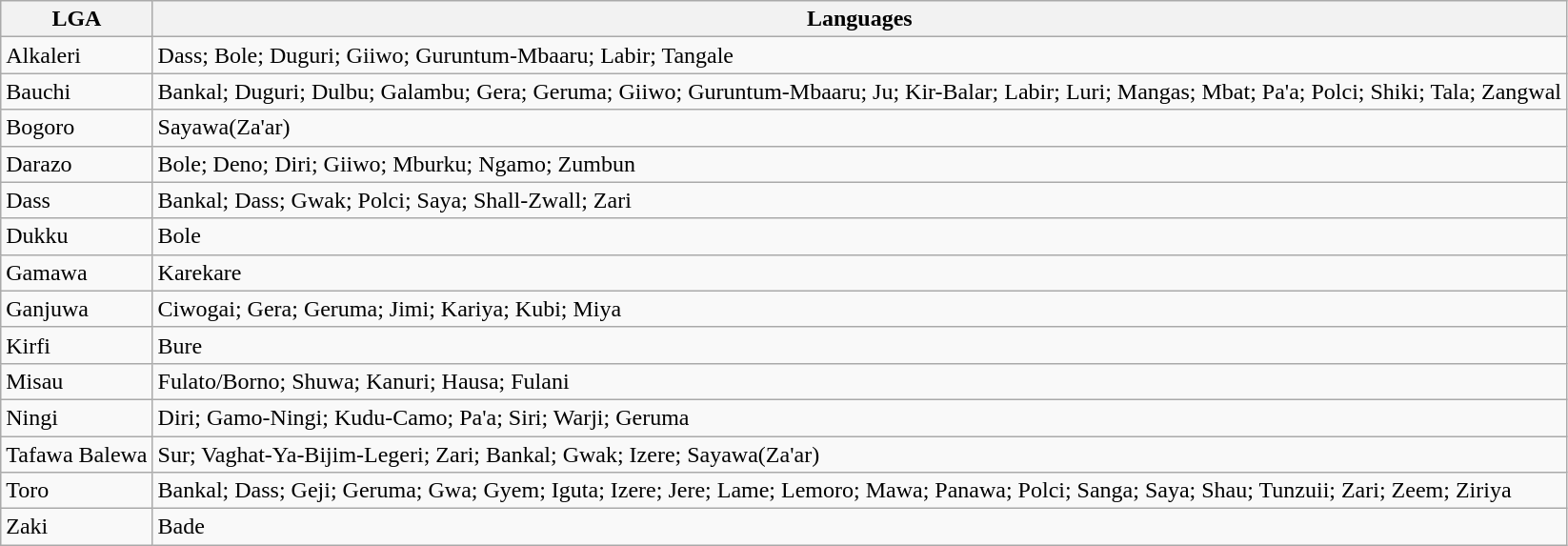<table class="wikitable">
<tr>
<th>LGA</th>
<th>Languages</th>
</tr>
<tr>
<td>Alkaleri</td>
<td>Dass; Bole; Duguri; Giiwo; Guruntum-Mbaaru; Labir; Tangale</td>
</tr>
<tr>
<td>Bauchi</td>
<td>Bankal; Duguri; Dulbu; Galambu; Gera; Geruma; Giiwo; Guruntum-Mbaaru; Ju; Kir-Balar; Labir; Luri; Mangas; Mbat; Pa'a; Polci; Shiki; Tala; Zangwal</td>
</tr>
<tr>
<td>Bogoro</td>
<td>Sayawa(Za'ar)</td>
</tr>
<tr>
<td>Darazo</td>
<td>Bole; Deno; Diri; Giiwo; Mburku; Ngamo; Zumbun</td>
</tr>
<tr>
<td>Dass</td>
<td>Bankal; Dass; Gwak; Polci; Saya; Shall-Zwall; Zari</td>
</tr>
<tr>
<td>Dukku</td>
<td>Bole</td>
</tr>
<tr>
<td>Gamawa</td>
<td>Karekare</td>
</tr>
<tr>
<td>Ganjuwa</td>
<td>Ciwogai; Gera; Geruma; Jimi; Kariya; Kubi; Miya</td>
</tr>
<tr>
<td>Kirfi</td>
<td>Bure</td>
</tr>
<tr>
<td>Misau</td>
<td>Fulato/Borno; Shuwa; Kanuri; Hausa; Fulani</td>
</tr>
<tr>
<td>Ningi</td>
<td>Diri; Gamo-Ningi; Kudu-Camo; Pa'a; Siri; Warji; Geruma</td>
</tr>
<tr>
<td>Tafawa Balewa</td>
<td>Sur; Vaghat-Ya-Bijim-Legeri; Zari; Bankal; Gwak; Izere; Sayawa(Za'ar)</td>
</tr>
<tr>
<td>Toro</td>
<td>Bankal; Dass; Geji; Geruma; Gwa; Gyem; Iguta; Izere; Jere; Lame; Lemoro; Mawa; Panawa; Polci; Sanga; Saya; Shau; Tunzuii; Zari; Zeem; Ziriya</td>
</tr>
<tr>
<td>Zaki</td>
<td>Bade</td>
</tr>
</table>
